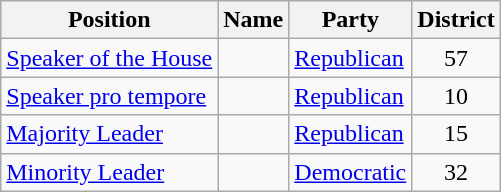<table class="wikitable sortable">
<tr>
<th scope=col>Position</th>
<th scope=col>Name</th>
<th scope=col>Party</th>
<th scope=col>District</th>
</tr>
<tr>
<td><a href='#'>Speaker of the House</a></td>
<td></td>
<td><a href='#'>Republican</a></td>
<td align="center">57</td>
</tr>
<tr>
<td><a href='#'>Speaker pro tempore</a></td>
<td></td>
<td><a href='#'>Republican</a></td>
<td align="center">10</td>
</tr>
<tr>
<td><a href='#'>Majority Leader</a></td>
<td></td>
<td><a href='#'>Republican</a></td>
<td align="center">15</td>
</tr>
<tr>
<td><a href='#'>Minority Leader</a></td>
<td></td>
<td><a href='#'>Democratic</a></td>
<td align="center">32</td>
</tr>
</table>
